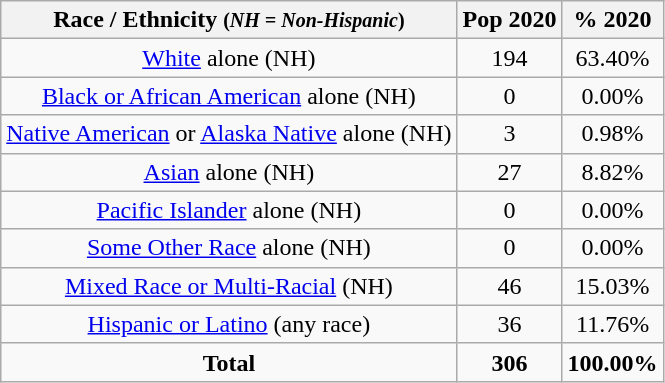<table class="wikitable" style="text-align:center;">
<tr>
<th>Race / Ethnicity <small>(<em>NH = Non-Hispanic</em>)</small></th>
<th>Pop 2020</th>
<th>% 2020</th>
</tr>
<tr>
<td><a href='#'>White</a> alone (NH)</td>
<td>194</td>
<td>63.40%</td>
</tr>
<tr>
<td><a href='#'>Black or African American</a> alone (NH)</td>
<td>0</td>
<td>0.00%</td>
</tr>
<tr>
<td><a href='#'>Native American</a> or <a href='#'>Alaska Native</a> alone (NH)</td>
<td>3</td>
<td>0.98%</td>
</tr>
<tr>
<td><a href='#'>Asian</a> alone (NH)</td>
<td>27</td>
<td>8.82%</td>
</tr>
<tr>
<td><a href='#'>Pacific Islander</a> alone (NH)</td>
<td>0</td>
<td>0.00%</td>
</tr>
<tr>
<td><a href='#'>Some Other Race</a> alone (NH)</td>
<td>0</td>
<td>0.00%</td>
</tr>
<tr>
<td><a href='#'>Mixed Race or Multi-Racial</a> (NH)</td>
<td>46</td>
<td>15.03%</td>
</tr>
<tr>
<td><a href='#'>Hispanic or Latino</a> (any race)</td>
<td>36</td>
<td>11.76%</td>
</tr>
<tr>
<td><strong>Total</strong></td>
<td><strong>306</strong></td>
<td><strong>100.00%</strong></td>
</tr>
</table>
